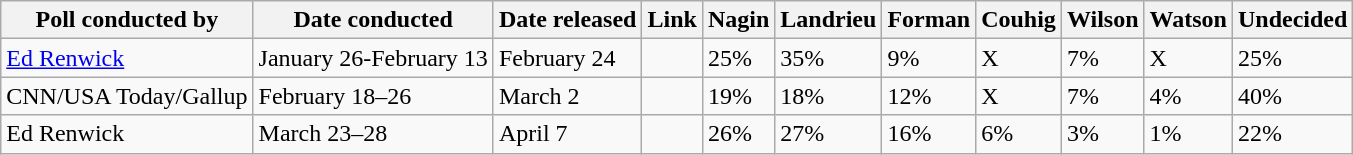<table class="wikitable">
<tr>
<th>Poll conducted by</th>
<th>Date conducted</th>
<th>Date released</th>
<th>Link</th>
<th>Nagin</th>
<th>Landrieu</th>
<th>Forman</th>
<th>Couhig</th>
<th>Wilson</th>
<th>Watson</th>
<th>Undecided</th>
</tr>
<tr>
<td><a href='#'>Ed Renwick</a></td>
<td>January 26-February 13</td>
<td>February 24</td>
<td></td>
<td>25%</td>
<td>35%</td>
<td>9%</td>
<td>X</td>
<td>7%</td>
<td>X</td>
<td>25%</td>
</tr>
<tr>
<td>CNN/USA Today/Gallup</td>
<td>February 18–26</td>
<td>March 2</td>
<td></td>
<td>19%</td>
<td>18%</td>
<td>12%</td>
<td>X</td>
<td>7%</td>
<td>4%</td>
<td>40%</td>
</tr>
<tr>
<td>Ed Renwick</td>
<td>March 23–28</td>
<td>April 7</td>
<td></td>
<td>26%</td>
<td>27%</td>
<td>16%</td>
<td>6%</td>
<td>3%</td>
<td>1%</td>
<td>22%</td>
</tr>
</table>
